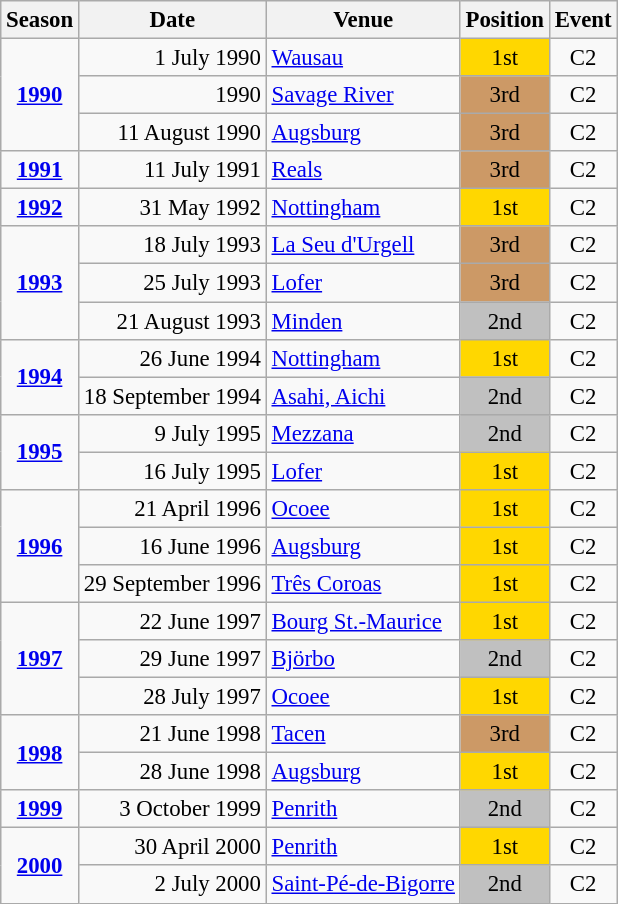<table class="wikitable" style="text-align:center; font-size:95%;">
<tr>
<th>Season</th>
<th>Date</th>
<th>Venue</th>
<th>Position</th>
<th>Event</th>
</tr>
<tr>
<td rowspan=3><strong><a href='#'>1990</a></strong></td>
<td align=right>1 July 1990</td>
<td align=left><a href='#'>Wausau</a></td>
<td bgcolor=gold>1st</td>
<td>C2</td>
</tr>
<tr>
<td align=right>1990</td>
<td align=left><a href='#'>Savage River</a></td>
<td bgcolor=cc9966>3rd</td>
<td>C2</td>
</tr>
<tr>
<td align=right>11 August 1990</td>
<td align=left><a href='#'>Augsburg</a></td>
<td bgcolor=cc9966>3rd</td>
<td>C2</td>
</tr>
<tr>
<td><strong><a href='#'>1991</a></strong></td>
<td align=right>11 July 1991</td>
<td align=left><a href='#'>Reals</a></td>
<td bgcolor=cc9966>3rd</td>
<td>C2</td>
</tr>
<tr>
<td><strong><a href='#'>1992</a></strong></td>
<td align=right>31 May 1992</td>
<td align=left><a href='#'>Nottingham</a></td>
<td bgcolor=gold>1st</td>
<td>C2</td>
</tr>
<tr>
<td rowspan=3><strong><a href='#'>1993</a></strong></td>
<td align=right>18 July 1993</td>
<td align=left><a href='#'>La Seu d'Urgell</a></td>
<td bgcolor=cc9966>3rd</td>
<td>C2</td>
</tr>
<tr>
<td align=right>25 July 1993</td>
<td align=left><a href='#'>Lofer</a></td>
<td bgcolor=cc9966>3rd</td>
<td>C2</td>
</tr>
<tr>
<td align=right>21 August 1993</td>
<td align=left><a href='#'>Minden</a></td>
<td bgcolor=silver>2nd</td>
<td>C2</td>
</tr>
<tr>
<td rowspan=2><strong><a href='#'>1994</a></strong></td>
<td align=right>26 June 1994</td>
<td align=left><a href='#'>Nottingham</a></td>
<td bgcolor=gold>1st</td>
<td>C2</td>
</tr>
<tr>
<td align=right>18 September 1994</td>
<td align=left><a href='#'>Asahi, Aichi</a></td>
<td bgcolor=silver>2nd</td>
<td>C2</td>
</tr>
<tr>
<td rowspan=2><strong><a href='#'>1995</a></strong></td>
<td align=right>9 July 1995</td>
<td align=left><a href='#'>Mezzana</a></td>
<td bgcolor=silver>2nd</td>
<td>C2</td>
</tr>
<tr>
<td align=right>16 July 1995</td>
<td align=left><a href='#'>Lofer</a></td>
<td bgcolor=gold>1st</td>
<td>C2</td>
</tr>
<tr>
<td rowspan=3><strong><a href='#'>1996</a></strong></td>
<td align=right>21 April 1996</td>
<td align=left><a href='#'>Ocoee</a></td>
<td bgcolor=gold>1st</td>
<td>C2</td>
</tr>
<tr>
<td align=right>16 June 1996</td>
<td align=left><a href='#'>Augsburg</a></td>
<td bgcolor=gold>1st</td>
<td>C2</td>
</tr>
<tr>
<td align=right>29 September 1996</td>
<td align=left><a href='#'>Três Coroas</a></td>
<td bgcolor=gold>1st</td>
<td>C2</td>
</tr>
<tr>
<td rowspan=3><strong><a href='#'>1997</a></strong></td>
<td align=right>22 June 1997</td>
<td align=left><a href='#'>Bourg St.-Maurice</a></td>
<td bgcolor=gold>1st</td>
<td>C2</td>
</tr>
<tr>
<td align=right>29 June 1997</td>
<td align=left><a href='#'>Björbo</a></td>
<td bgcolor=silver>2nd</td>
<td>C2</td>
</tr>
<tr>
<td align=right>28 July 1997</td>
<td align=left><a href='#'>Ocoee</a></td>
<td bgcolor=gold>1st</td>
<td>C2</td>
</tr>
<tr>
<td rowspan=2><strong><a href='#'>1998</a></strong></td>
<td align=right>21 June 1998</td>
<td align=left><a href='#'>Tacen</a></td>
<td bgcolor=cc9966>3rd</td>
<td>C2</td>
</tr>
<tr>
<td align=right>28 June 1998</td>
<td align=left><a href='#'>Augsburg</a></td>
<td bgcolor=gold>1st</td>
<td>C2</td>
</tr>
<tr>
<td><strong><a href='#'>1999</a></strong></td>
<td align=right>3 October 1999</td>
<td align=left><a href='#'>Penrith</a></td>
<td bgcolor=silver>2nd</td>
<td>C2</td>
</tr>
<tr>
<td rowspan=2><strong><a href='#'>2000</a></strong></td>
<td align=right>30 April 2000</td>
<td align=left><a href='#'>Penrith</a></td>
<td bgcolor=gold>1st</td>
<td>C2</td>
</tr>
<tr>
<td align=right>2 July 2000</td>
<td align=left><a href='#'>Saint-Pé-de-Bigorre</a></td>
<td bgcolor=silver>2nd</td>
<td>C2</td>
</tr>
</table>
